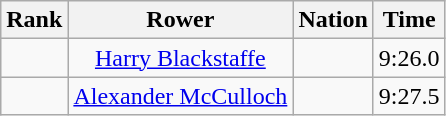<table class="wikitable sortable" style="text-align:center">
<tr>
<th>Rank</th>
<th>Rower</th>
<th>Nation</th>
<th>Time</th>
</tr>
<tr>
<td></td>
<td><a href='#'>Harry Blackstaffe</a></td>
<td align=left></td>
<td>9:26.0</td>
</tr>
<tr>
<td></td>
<td><a href='#'>Alexander McCulloch</a></td>
<td align=left></td>
<td>9:27.5</td>
</tr>
</table>
